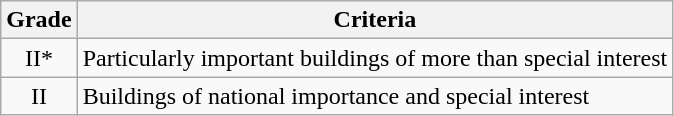<table class="wikitable">
<tr>
<th>Grade</th>
<th>Criteria</th>
</tr>
<tr>
<td align="center" >II*</td>
<td>Particularly important buildings of more than special interest</td>
</tr>
<tr>
<td align="center" >II</td>
<td>Buildings of national importance and special interest</td>
</tr>
</table>
